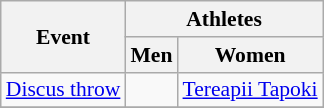<table class=wikitable style="font-size:90%">
<tr>
<th rowspan=2>Event</th>
<th colspan=2>Athletes</th>
</tr>
<tr>
<th>Men</th>
<th>Women</th>
</tr>
<tr>
<td><a href='#'>Discus throw</a></td>
<td></td>
<td><a href='#'>Tereapii Tapoki</a></td>
</tr>
<tr>
</tr>
</table>
